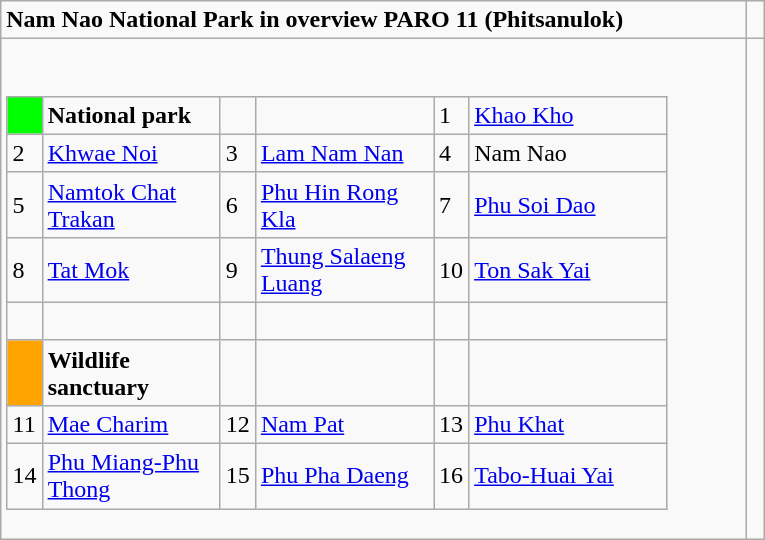<table role="presentation" class="wikitable mw-collapsible mw-collapsed">
<tr>
<td><strong>Nam Nao National Park in overview PARO 11 (Phitsanulok)</strong></td>
<td> </td>
</tr>
<tr>
<td><br><table class= "wikitable" style= "width:90%;">
<tr>
<td style="width:3%; background:#00FF00;"> </td>
<td style="width:27%;"><strong>National park</strong></td>
<td style="width:3%;"> </td>
<td style="width:27%;"> </td>
<td style="width:3%;">1</td>
<td><a href='#'>Khao Kho</a></td>
</tr>
<tr>
<td>2</td>
<td><a href='#'>Khwae Noi</a></td>
<td>3</td>
<td><a href='#'>Lam Nam Nan</a></td>
<td>4</td>
<td>Nam Nao</td>
</tr>
<tr>
<td>5</td>
<td><a href='#'>Namtok Chat Trakan</a></td>
<td>6</td>
<td><a href='#'>Phu Hin Rong Kla</a></td>
<td>7</td>
<td><a href='#'>Phu Soi Dao</a></td>
</tr>
<tr>
<td>8</td>
<td><a href='#'>Tat Mok</a></td>
<td>9</td>
<td><a href='#'>Thung Salaeng Luang</a></td>
<td>10</td>
<td><a href='#'>Ton Sak Yai</a></td>
</tr>
<tr>
<td> </td>
<td> </td>
<td> </td>
<td> </td>
<td> </td>
<td> </td>
</tr>
<tr>
<td style="background:#FFA400;"> </td>
<td><strong>Wildlife sanctuary</strong></td>
<td> </td>
<td> </td>
<td> </td>
<td> </td>
</tr>
<tr>
<td>11</td>
<td><a href='#'>Mae Charim</a></td>
<td>12</td>
<td><a href='#'>Nam Pat</a></td>
<td>13</td>
<td><a href='#'>Phu Khat</a></td>
</tr>
<tr>
<td>14</td>
<td><a href='#'>Phu Miang-Phu Thong</a></td>
<td>15</td>
<td><a href='#'>Phu Pha Daeng</a></td>
<td>16</td>
<td><a href='#'>Tabo-Huai Yai</a></td>
</tr>
</table>
</td>
</tr>
</table>
